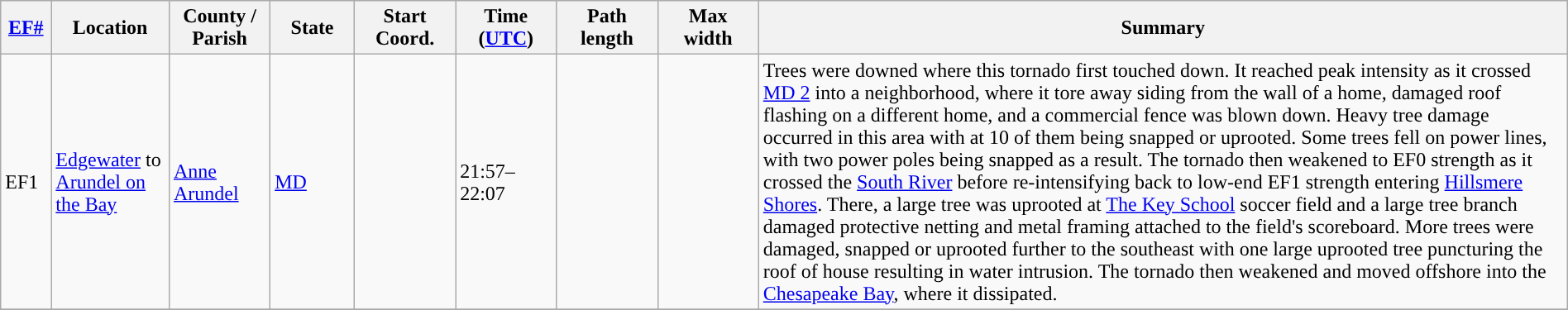<table class="wikitable sortable" style="width:100%;">
<tr>
<th scope="col"  style="width:3%; text-align:center;"><a href='#'>EF#</a></th>
<th scope="col"  style="width:7%; text-align:center;" class="unsortable">Location</th>
<th scope="col"  style="width:6%; text-align:center;" class="unsortable">County / Parish</th>
<th scope="col"  style="width:5%; text-align:center;">State</th>
<th scope="col"  style="width:6%; text-align:center;">Start Coord.</th>
<th scope="col"  style="width:6%; text-align:center;">Time (<a href='#'>UTC</a>)</th>
<th scope="col"  style="width:6%; text-align:center;">Path length</th>
<th scope="col"  style="width:6%; text-align:center;">Max width</th>
<th scope="col" class="unsortable" style="width:48%; text-align:center;">Summary</th>
</tr>
<tr>
<td>EF1 </td>
<td><a href='#'>Edgewater</a> to <a href='#'>Arundel on the Bay</a></td>
<td><a href='#'>Anne Arundel</a></td>
<td><a href='#'>MD</a></td>
<td></td>
<td>21:57–22:07</td>
<td></td>
<td></td>
<td>Trees were downed where this tornado first touched down. It reached peak intensity as it crossed <a href='#'>MD 2</a> into a neighborhood, where it tore away siding from the wall of a home, damaged roof flashing on a different home, and a commercial fence was blown down. Heavy tree damage occurred in this area with at 10 of them being snapped or uprooted. Some trees fell on power lines, with two power poles being snapped as a result. The tornado then weakened to EF0 strength as it crossed the <a href='#'>South River</a> before re-intensifying back to low-end EF1 strength entering <a href='#'>Hillsmere Shores</a>. There, a large tree was uprooted at <a href='#'>The Key School</a> soccer field and a large tree branch damaged protective netting and metal framing attached to the field's scoreboard. More trees were damaged, snapped or uprooted further to the southeast with one large uprooted tree puncturing the roof of house resulting in water intrusion. The tornado then weakened and moved offshore into the <a href='#'>Chesapeake Bay</a>, where it dissipated.</td>
</tr>
<tr>
</tr>
</table>
